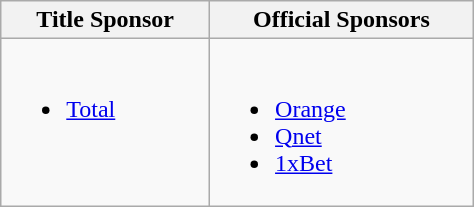<table class="wikitable" style="width:25%;">
<tr>
<th>Title Sponsor</th>
<th>Official Sponsors</th>
</tr>
<tr>
<td style="vertical-align:top;"><br><ul><li><a href='#'>Total</a></li></ul></td>
<td style="vertical-align:top;"><br><ul><li><a href='#'>Orange</a></li><li><a href='#'>Qnet</a></li><li><a href='#'>1xBet</a></li></ul></td>
</tr>
</table>
